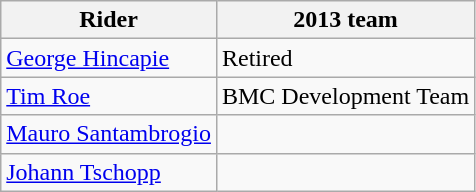<table class="wikitable">
<tr>
<th>Rider</th>
<th>2013 team</th>
</tr>
<tr>
<td><a href='#'>George Hincapie</a></td>
<td>Retired</td>
</tr>
<tr>
<td><a href='#'>Tim Roe</a></td>
<td>BMC Development Team</td>
</tr>
<tr>
<td><a href='#'>Mauro Santambrogio</a></td>
<td></td>
</tr>
<tr>
<td><a href='#'>Johann Tschopp</a></td>
<td></td>
</tr>
</table>
